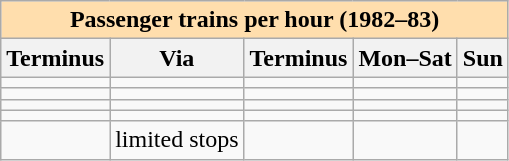<table class="wikitable">
<tr>
<th colspan="5" style="background:#ffdead;">Passenger trains per hour (1982–83)</th>
</tr>
<tr>
<th>Terminus</th>
<th>Via</th>
<th>Terminus</th>
<th>Mon–Sat</th>
<th>Sun</th>
</tr>
<tr>
<td></td>
<td></td>
<td></td>
<td></td>
<td></td>
</tr>
<tr>
<td></td>
<td></td>
<td></td>
<td></td>
<td></td>
</tr>
<tr>
<td></td>
<td></td>
<td></td>
<td></td>
<td></td>
</tr>
<tr>
<td></td>
<td></td>
<td></td>
<td></td>
<td></td>
</tr>
<tr>
<td></td>
<td>limited stops</td>
<td></td>
<td></td>
<td></td>
</tr>
</table>
